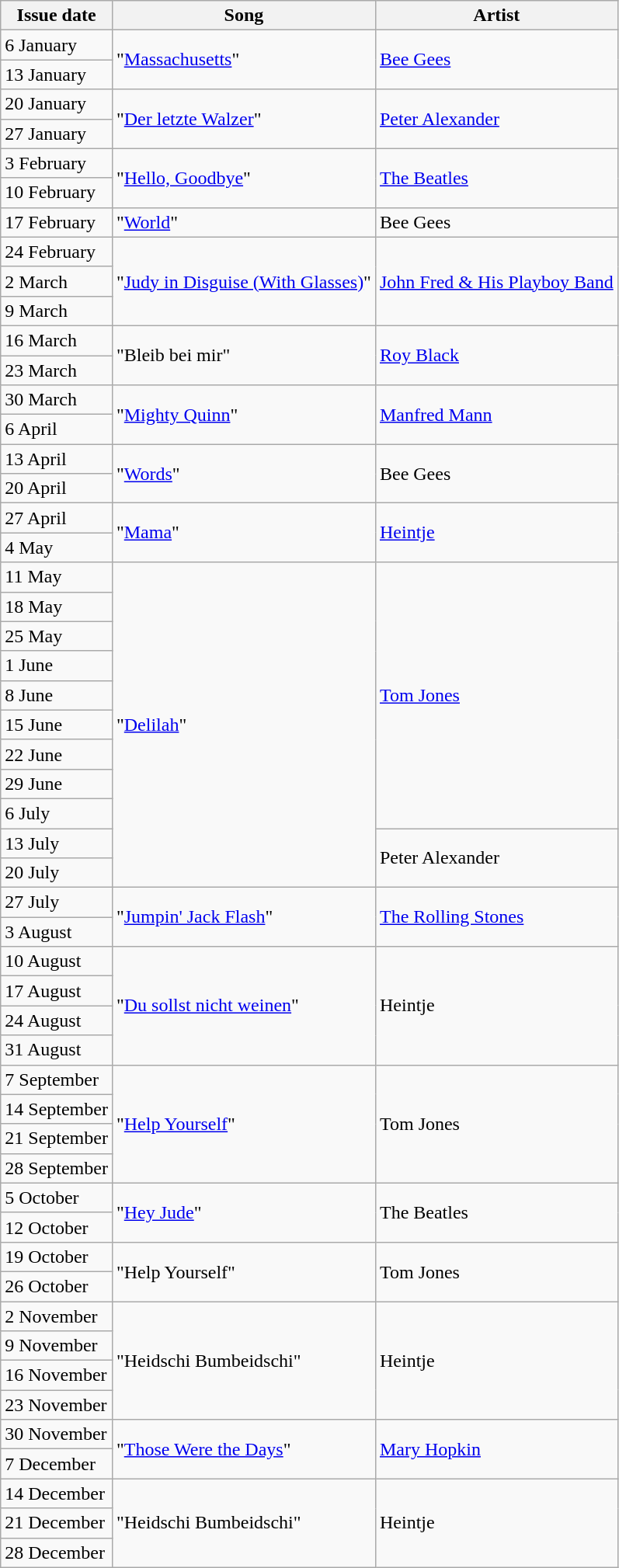<table class="sortable wikitable">
<tr>
<th>Issue date</th>
<th>Song</th>
<th>Artist</th>
</tr>
<tr>
<td>6 January</td>
<td rowspan="2">"<a href='#'>Massachusetts</a>"</td>
<td rowspan="2"><a href='#'>Bee Gees</a></td>
</tr>
<tr>
<td>13 January</td>
</tr>
<tr>
<td>20 January</td>
<td rowspan="2">"<a href='#'>Der letzte Walzer</a>"</td>
<td rowspan="2"><a href='#'>Peter Alexander</a></td>
</tr>
<tr>
<td>27 January</td>
</tr>
<tr>
<td>3 February</td>
<td rowspan="2">"<a href='#'>Hello, Goodbye</a>"</td>
<td rowspan="2"><a href='#'>The Beatles</a></td>
</tr>
<tr>
<td>10 February</td>
</tr>
<tr>
<td>17 February</td>
<td>"<a href='#'>World</a>"</td>
<td>Bee Gees</td>
</tr>
<tr>
<td>24 February</td>
<td rowspan="3">"<a href='#'>Judy in Disguise (With Glasses)</a>"</td>
<td rowspan="3"><a href='#'>John Fred & His Playboy Band</a></td>
</tr>
<tr>
<td>2 March</td>
</tr>
<tr>
<td>9 March</td>
</tr>
<tr>
<td>16 March</td>
<td rowspan="2">"Bleib bei mir"</td>
<td rowspan="2"><a href='#'>Roy Black</a></td>
</tr>
<tr>
<td>23 March</td>
</tr>
<tr>
<td>30 March</td>
<td rowspan="2">"<a href='#'>Mighty Quinn</a>"</td>
<td rowspan="2"><a href='#'>Manfred Mann</a></td>
</tr>
<tr>
<td>6 April</td>
</tr>
<tr>
<td>13 April</td>
<td rowspan="2">"<a href='#'>Words</a>"</td>
<td rowspan="2">Bee Gees</td>
</tr>
<tr>
<td>20 April</td>
</tr>
<tr>
<td>27 April</td>
<td rowspan="2">"<a href='#'>Mama</a>"</td>
<td rowspan="2"><a href='#'>Heintje</a></td>
</tr>
<tr>
<td>4 May</td>
</tr>
<tr>
<td>11 May</td>
<td rowspan="11">"<a href='#'>Delilah</a>"</td>
<td rowspan="9"><a href='#'>Tom Jones</a></td>
</tr>
<tr>
<td>18 May</td>
</tr>
<tr>
<td>25 May</td>
</tr>
<tr>
<td>1 June</td>
</tr>
<tr>
<td>8 June</td>
</tr>
<tr>
<td>15 June</td>
</tr>
<tr>
<td>22 June</td>
</tr>
<tr>
<td>29 June</td>
</tr>
<tr>
<td>6 July</td>
</tr>
<tr>
<td>13 July</td>
<td rowspan="2">Peter Alexander</td>
</tr>
<tr>
<td>20 July</td>
</tr>
<tr>
<td>27 July</td>
<td rowspan="2">"<a href='#'>Jumpin' Jack Flash</a>"</td>
<td rowspan="2"><a href='#'>The Rolling Stones</a></td>
</tr>
<tr>
<td>3 August</td>
</tr>
<tr>
<td>10 August</td>
<td rowspan="4">"<a href='#'>Du sollst nicht weinen</a>"</td>
<td rowspan="4">Heintje</td>
</tr>
<tr>
<td>17 August</td>
</tr>
<tr>
<td>24 August</td>
</tr>
<tr>
<td>31 August</td>
</tr>
<tr>
<td>7 September</td>
<td rowspan="4">"<a href='#'>Help Yourself</a>"</td>
<td rowspan="4">Tom Jones</td>
</tr>
<tr>
<td>14 September</td>
</tr>
<tr>
<td>21 September</td>
</tr>
<tr>
<td>28 September</td>
</tr>
<tr>
<td>5 October</td>
<td rowspan="2">"<a href='#'>Hey Jude</a>"</td>
<td rowspan="2">The Beatles</td>
</tr>
<tr>
<td>12 October</td>
</tr>
<tr>
<td>19 October</td>
<td rowspan="2">"Help Yourself"</td>
<td rowspan="2">Tom Jones</td>
</tr>
<tr>
<td>26 October</td>
</tr>
<tr>
<td>2 November</td>
<td rowspan="4">"Heidschi Bumbeidschi"</td>
<td rowspan="4">Heintje</td>
</tr>
<tr>
<td>9 November</td>
</tr>
<tr>
<td>16 November</td>
</tr>
<tr>
<td>23 November</td>
</tr>
<tr>
<td>30 November</td>
<td rowspan="2">"<a href='#'>Those Were the Days</a>"</td>
<td rowspan="2"><a href='#'>Mary Hopkin</a></td>
</tr>
<tr>
<td>7 December</td>
</tr>
<tr>
<td>14 December</td>
<td rowspan="3">"Heidschi Bumbeidschi"</td>
<td rowspan="3">Heintje</td>
</tr>
<tr>
<td>21 December</td>
</tr>
<tr>
<td>28 December</td>
</tr>
</table>
